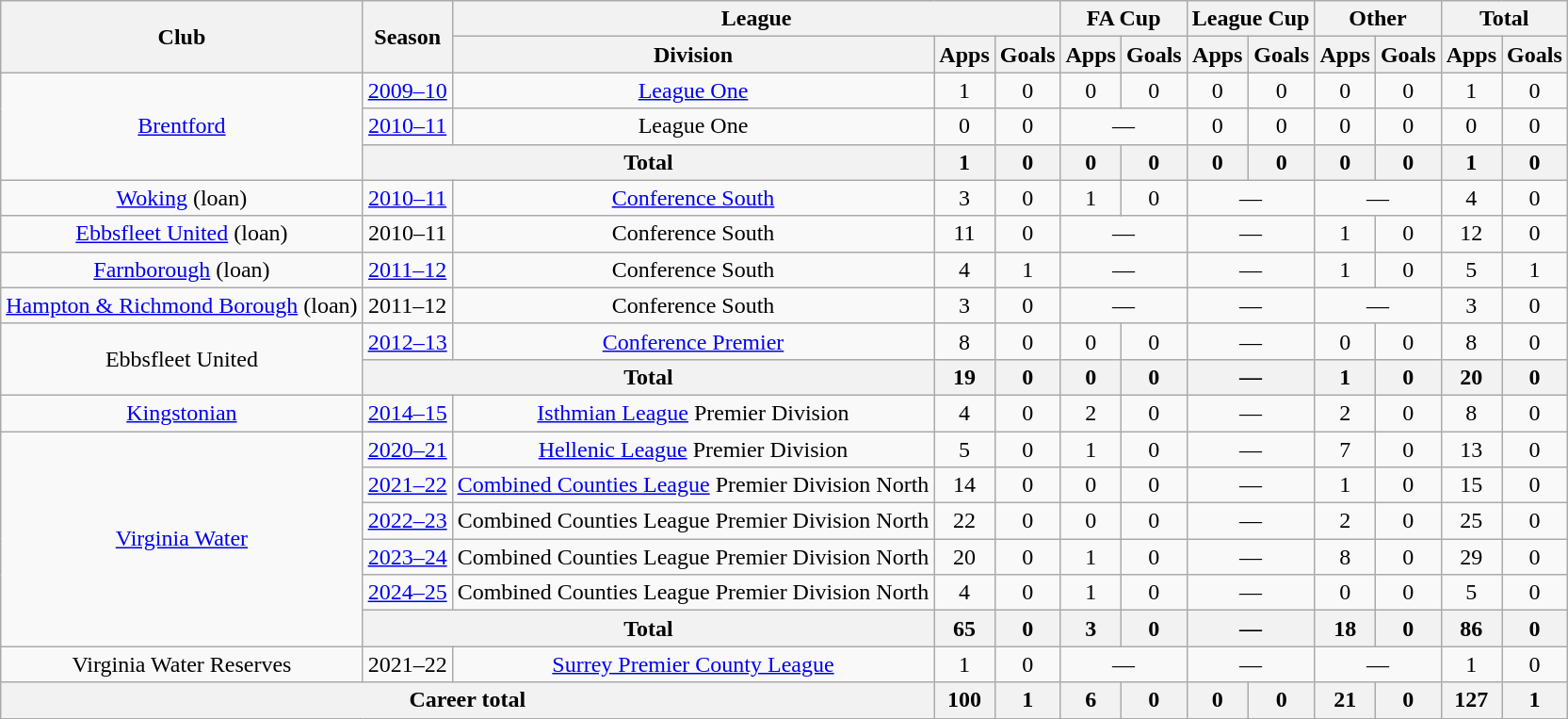<table class="wikitable" style="text-align: center;">
<tr>
<th rowspan="2">Club</th>
<th rowspan="2">Season</th>
<th colspan="3">League</th>
<th colspan="2">FA Cup</th>
<th colspan="2">League Cup</th>
<th colspan="2">Other</th>
<th colspan="2">Total</th>
</tr>
<tr>
<th>Division</th>
<th>Apps</th>
<th>Goals</th>
<th>Apps</th>
<th>Goals</th>
<th>Apps</th>
<th>Goals</th>
<th>Apps</th>
<th>Goals</th>
<th>Apps</th>
<th>Goals</th>
</tr>
<tr>
<td rowspan="3"><a href='#'>Brentford</a></td>
<td><a href='#'>2009–10</a></td>
<td><a href='#'>League One</a></td>
<td>1</td>
<td>0</td>
<td>0</td>
<td>0</td>
<td>0</td>
<td>0</td>
<td>0</td>
<td>0</td>
<td>1</td>
<td>0</td>
</tr>
<tr>
<td><a href='#'>2010–11</a></td>
<td>League One</td>
<td>0</td>
<td>0</td>
<td colspan="2">—</td>
<td>0</td>
<td>0</td>
<td>0</td>
<td>0</td>
<td>0</td>
<td>0</td>
</tr>
<tr>
<th colspan="2">Total</th>
<th>1</th>
<th>0</th>
<th>0</th>
<th>0</th>
<th>0</th>
<th>0</th>
<th>0</th>
<th>0</th>
<th>1</th>
<th>0</th>
</tr>
<tr>
<td><a href='#'>Woking</a> (loan)</td>
<td><a href='#'>2010–11</a></td>
<td><a href='#'>Conference South</a></td>
<td>3</td>
<td>0</td>
<td>1</td>
<td>0</td>
<td colspan="2">—</td>
<td colspan="2">—</td>
<td>4</td>
<td>0</td>
</tr>
<tr>
<td><a href='#'>Ebbsfleet United</a> (loan)</td>
<td>2010–11</td>
<td>Conference South</td>
<td>11</td>
<td>0</td>
<td colspan="2">—</td>
<td colspan="2">—</td>
<td>1</td>
<td>0</td>
<td>12</td>
<td>0</td>
</tr>
<tr>
<td><a href='#'>Farnborough</a> (loan)</td>
<td><a href='#'>2011–12</a></td>
<td>Conference South</td>
<td>4</td>
<td>1</td>
<td colspan="2">—</td>
<td colspan="2">—</td>
<td>1</td>
<td>0</td>
<td>5</td>
<td>1</td>
</tr>
<tr>
<td><a href='#'>Hampton & Richmond Borough</a> (loan)</td>
<td>2011–12</td>
<td>Conference South</td>
<td>3</td>
<td>0</td>
<td colspan="2">—</td>
<td colspan="2">—</td>
<td colspan="2">—</td>
<td>3</td>
<td>0</td>
</tr>
<tr>
<td rowspan="2">Ebbsfleet United</td>
<td><a href='#'>2012–13</a></td>
<td><a href='#'>Conference Premier</a></td>
<td>8</td>
<td>0</td>
<td>0</td>
<td>0</td>
<td colspan="2">—</td>
<td>0</td>
<td>0</td>
<td>8</td>
<td>0</td>
</tr>
<tr>
<th colspan="2">Total</th>
<th>19</th>
<th>0</th>
<th>0</th>
<th>0</th>
<th colspan="2">—</th>
<th>1</th>
<th>0</th>
<th>20</th>
<th>0</th>
</tr>
<tr>
<td><a href='#'>Kingstonian</a></td>
<td><a href='#'>2014–15</a></td>
<td><a href='#'>Isthmian League</a> Premier Division</td>
<td>4</td>
<td>0</td>
<td>2</td>
<td>0</td>
<td colspan="2">—</td>
<td>2</td>
<td>0</td>
<td>8</td>
<td>0</td>
</tr>
<tr>
<td rowspan="6"><a href='#'>Virginia Water</a></td>
<td><a href='#'>2020–21</a></td>
<td><a href='#'>Hellenic League</a> Premier Division</td>
<td>5</td>
<td>0</td>
<td>1</td>
<td>0</td>
<td colspan="2">—</td>
<td>7</td>
<td>0</td>
<td>13</td>
<td>0</td>
</tr>
<tr>
<td><a href='#'>2021–22</a></td>
<td><a href='#'>Combined Counties League</a> Premier Division North</td>
<td>14</td>
<td>0</td>
<td>0</td>
<td>0</td>
<td colspan="2">—</td>
<td>1</td>
<td>0</td>
<td>15</td>
<td>0</td>
</tr>
<tr>
<td><a href='#'>2022–23</a></td>
<td>Combined Counties League Premier Division North</td>
<td>22</td>
<td>0</td>
<td>0</td>
<td>0</td>
<td colspan="2">—</td>
<td>2</td>
<td>0</td>
<td>25</td>
<td>0</td>
</tr>
<tr>
<td><a href='#'>2023–24</a></td>
<td>Combined Counties League Premier Division North</td>
<td>20</td>
<td>0</td>
<td>1</td>
<td>0</td>
<td colspan="2">—</td>
<td>8</td>
<td>0</td>
<td>29</td>
<td>0</td>
</tr>
<tr>
<td><a href='#'>2024–25</a></td>
<td>Combined Counties League Premier Division North</td>
<td>4</td>
<td>0</td>
<td>1</td>
<td>0</td>
<td colspan="2">—</td>
<td>0</td>
<td>0</td>
<td>5</td>
<td>0</td>
</tr>
<tr>
<th colspan="2">Total</th>
<th>65</th>
<th>0</th>
<th>3</th>
<th>0</th>
<th colspan="2">—</th>
<th>18</th>
<th>0</th>
<th>86</th>
<th>0</th>
</tr>
<tr>
<td>Virginia Water Reserves</td>
<td>2021–22</td>
<td><a href='#'>Surrey Premier County League</a></td>
<td>1</td>
<td>0</td>
<td colspan="2">—</td>
<td colspan="2">—</td>
<td colspan="2">—</td>
<td>1</td>
<td>0</td>
</tr>
<tr>
<th colspan="3">Career total</th>
<th>100</th>
<th>1</th>
<th>6</th>
<th>0</th>
<th>0</th>
<th>0</th>
<th>21</th>
<th>0</th>
<th>127</th>
<th>1</th>
</tr>
</table>
